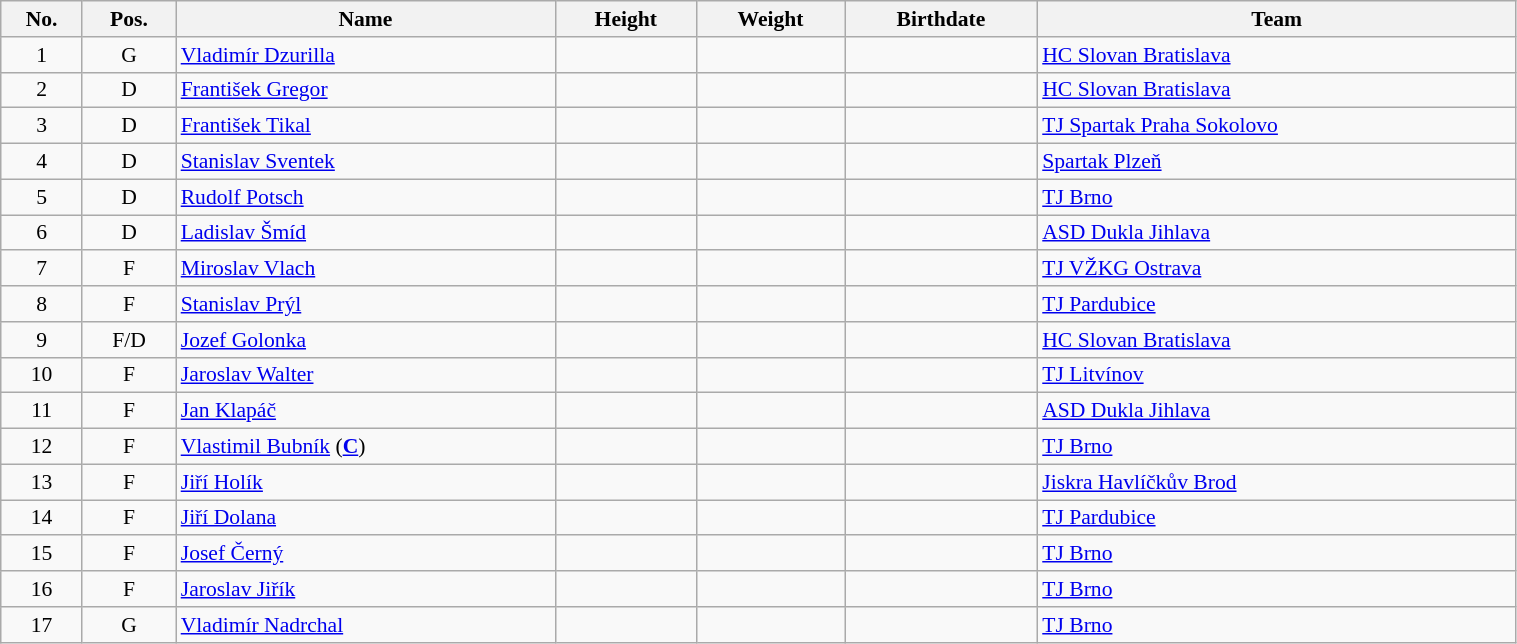<table class="wikitable sortable" width="80%" style="font-size: 90%; text-align: center;">
<tr>
<th>No.</th>
<th>Pos.</th>
<th>Name</th>
<th>Height</th>
<th>Weight</th>
<th>Birthdate</th>
<th>Team</th>
</tr>
<tr>
<td>1</td>
<td>G</td>
<td style="text-align:left;"><a href='#'>Vladimír Dzurilla</a></td>
<td></td>
<td></td>
<td style="text-align:right;"></td>
<td style="text-align:left;"> <a href='#'>HC Slovan Bratislava</a></td>
</tr>
<tr>
<td>2</td>
<td>D</td>
<td style="text-align:left;"><a href='#'>František Gregor</a></td>
<td></td>
<td></td>
<td style="text-align:right;"></td>
<td style="text-align:left;"> <a href='#'>HC Slovan Bratislava</a></td>
</tr>
<tr>
<td>3</td>
<td>D</td>
<td style="text-align:left;"><a href='#'>František Tikal</a></td>
<td></td>
<td></td>
<td style="text-align:right;"></td>
<td style="text-align:left;"> <a href='#'>TJ Spartak Praha Sokolovo</a></td>
</tr>
<tr>
<td>4</td>
<td>D</td>
<td style="text-align:left;"><a href='#'>Stanislav Sventek</a></td>
<td></td>
<td></td>
<td style="text-align:right;"></td>
<td style="text-align:left;"> <a href='#'>Spartak Plzeň</a></td>
</tr>
<tr>
<td>5</td>
<td>D</td>
<td style="text-align:left;"><a href='#'>Rudolf Potsch</a></td>
<td></td>
<td></td>
<td style="text-align:right;"></td>
<td style="text-align:left;"> <a href='#'>TJ Brno</a></td>
</tr>
<tr>
<td>6</td>
<td>D</td>
<td style="text-align:left;"><a href='#'>Ladislav Šmíd</a></td>
<td></td>
<td></td>
<td style="text-align:right;"></td>
<td style="text-align:left;"> <a href='#'>ASD Dukla Jihlava</a></td>
</tr>
<tr>
<td>7</td>
<td>F</td>
<td style="text-align:left;"><a href='#'>Miroslav Vlach</a></td>
<td></td>
<td></td>
<td style="text-align:right;"></td>
<td style="text-align:left;"> <a href='#'>TJ VŽKG Ostrava</a></td>
</tr>
<tr>
<td>8</td>
<td>F</td>
<td style="text-align:left;"><a href='#'>Stanislav Prýl</a></td>
<td></td>
<td></td>
<td style="text-align:right;"></td>
<td style="text-align:left;"> <a href='#'>TJ Pardubice</a></td>
</tr>
<tr>
<td>9</td>
<td>F/D</td>
<td style="text-align:left;"><a href='#'>Jozef Golonka</a></td>
<td></td>
<td></td>
<td style="text-align:right;"></td>
<td style="text-align:left;"> <a href='#'>HC Slovan Bratislava</a></td>
</tr>
<tr>
<td>10</td>
<td>F</td>
<td style="text-align:left;"><a href='#'>Jaroslav Walter</a></td>
<td></td>
<td></td>
<td style="text-align:right;"></td>
<td style="text-align:left;"> <a href='#'>TJ Litvínov</a></td>
</tr>
<tr>
<td>11</td>
<td>F</td>
<td style="text-align:left;"><a href='#'>Jan Klapáč</a></td>
<td></td>
<td></td>
<td style="text-align:right;"></td>
<td style="text-align:left;"> <a href='#'>ASD Dukla Jihlava</a></td>
</tr>
<tr>
<td>12</td>
<td>F</td>
<td style="text-align:left;"><a href='#'>Vlastimil Bubník</a> (<strong><a href='#'>C</a></strong>)</td>
<td></td>
<td></td>
<td style="text-align:right;"></td>
<td style="text-align:left;"> <a href='#'>TJ Brno</a></td>
</tr>
<tr>
<td>13</td>
<td>F</td>
<td style="text-align:left;"><a href='#'>Jiří Holík</a></td>
<td></td>
<td></td>
<td style="text-align:right;"></td>
<td style="text-align:left;"> <a href='#'>Jiskra Havlíčkův Brod</a></td>
</tr>
<tr>
<td>14</td>
<td>F</td>
<td style="text-align:left;"><a href='#'>Jiří Dolana</a></td>
<td></td>
<td></td>
<td style="text-align:right;"></td>
<td style="text-align:left;"> <a href='#'>TJ Pardubice</a></td>
</tr>
<tr>
<td>15</td>
<td>F</td>
<td style="text-align:left;"><a href='#'>Josef Černý</a></td>
<td></td>
<td></td>
<td style="text-align:right;"></td>
<td style="text-align:left;"> <a href='#'>TJ Brno</a></td>
</tr>
<tr>
<td>16</td>
<td>F</td>
<td style="text-align:left;"><a href='#'>Jaroslav Jiřík</a></td>
<td></td>
<td></td>
<td style="text-align:right;"></td>
<td style="text-align:left;"> <a href='#'>TJ Brno</a></td>
</tr>
<tr>
<td>17</td>
<td>G</td>
<td style="text-align:left;"><a href='#'>Vladimír Nadrchal</a></td>
<td></td>
<td></td>
<td style="text-align:right;"></td>
<td style="text-align:left;"> <a href='#'>TJ Brno</a></td>
</tr>
</table>
